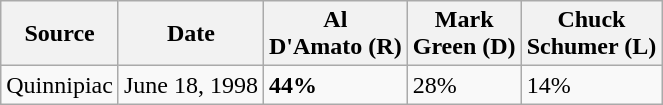<table class="wikitable">
<tr>
<th>Source</th>
<th>Date</th>
<th>Al<br>D'Amato (R)</th>
<th>Mark<br>Green (D)</th>
<th>Chuck<br>Schumer (L)</th>
</tr>
<tr>
<td>Quinnipiac</td>
<td>June 18, 1998</td>
<td><strong>44%</strong></td>
<td>28%</td>
<td>14%</td>
</tr>
</table>
